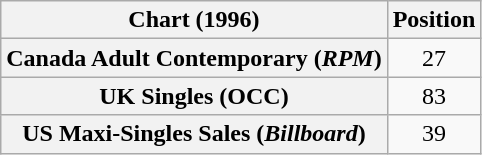<table class="wikitable sortable plainrowheaders" style="text-align:center">
<tr>
<th>Chart (1996)</th>
<th>Position</th>
</tr>
<tr>
<th scope="row">Canada Adult Contemporary (<em>RPM</em>)</th>
<td>27</td>
</tr>
<tr>
<th scope="row">UK Singles (OCC)</th>
<td>83</td>
</tr>
<tr>
<th scope="row">US Maxi-Singles Sales (<em>Billboard</em>)</th>
<td>39</td>
</tr>
</table>
